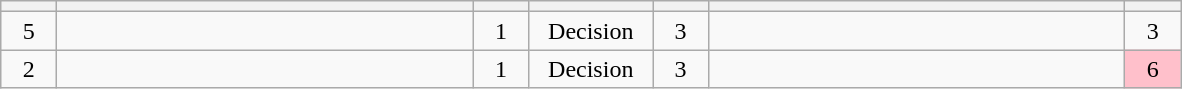<table class="wikitable" style="text-align: center;">
<tr>
<th width=30></th>
<th width=270></th>
<th width=30></th>
<th width=75></th>
<th width=30></th>
<th width=270></th>
<th width=30></th>
</tr>
<tr>
<td>5</td>
<td align=left><strong></strong></td>
<td>1</td>
<td>Decision</td>
<td>3</td>
<td align=left></td>
<td>3</td>
</tr>
<tr>
<td>2</td>
<td align=left><strong></strong></td>
<td>1</td>
<td>Decision</td>
<td>3</td>
<td align=left></td>
<td bgcolor=pink>6</td>
</tr>
</table>
